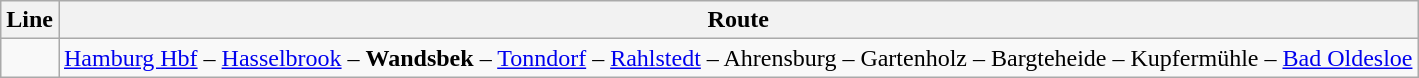<table class="wikitable">
<tr class="hintergrundfarbe5">
<th>Line</th>
<th>Route</th>
</tr>
<tr>
<td></td>
<td><a href='#'>Hamburg Hbf</a> – <a href='#'>Hasselbrook</a> – <strong>Wandsbek</strong> – <a href='#'>Tonndorf</a> – <a href='#'>Rahlstedt</a> – Ahrensburg – Gartenholz – Bargteheide – Kupfermühle – <a href='#'>Bad Oldesloe</a></td>
</tr>
</table>
